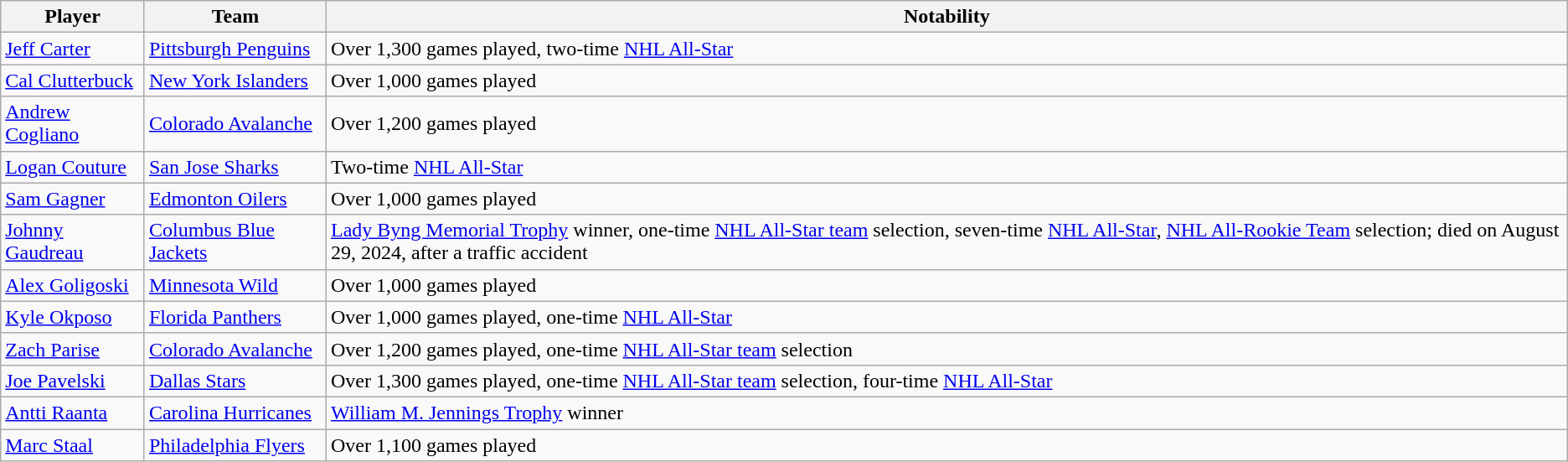<table class="wikitable">
<tr>
<th>Player</th>
<th>Team</th>
<th>Notability</th>
</tr>
<tr>
<td><a href='#'>Jeff Carter</a></td>
<td><a href='#'>Pittsburgh Penguins</a></td>
<td>Over 1,300 games played, two-time <a href='#'>NHL All-Star</a></td>
</tr>
<tr>
<td><a href='#'>Cal Clutterbuck</a></td>
<td><a href='#'>New York Islanders</a></td>
<td>Over 1,000 games played</td>
</tr>
<tr>
<td><a href='#'>Andrew Cogliano</a></td>
<td><a href='#'>Colorado Avalanche</a></td>
<td>Over 1,200 games played</td>
</tr>
<tr>
<td><a href='#'>Logan Couture</a></td>
<td><a href='#'>San Jose Sharks</a></td>
<td>Two-time <a href='#'>NHL All-Star</a></td>
</tr>
<tr>
<td><a href='#'>Sam Gagner</a></td>
<td><a href='#'>Edmonton Oilers</a></td>
<td>Over 1,000 games played</td>
</tr>
<tr>
<td><a href='#'>Johnny Gaudreau</a></td>
<td><a href='#'>Columbus Blue Jackets</a></td>
<td><a href='#'>Lady Byng Memorial Trophy</a> winner, one-time <a href='#'>NHL All-Star team</a> selection, seven-time <a href='#'>NHL All-Star</a>, <a href='#'>NHL All-Rookie Team</a> selection; died on August 29, 2024, after a traffic accident</td>
</tr>
<tr>
<td><a href='#'>Alex Goligoski</a></td>
<td><a href='#'>Minnesota Wild</a></td>
<td>Over 1,000 games played</td>
</tr>
<tr>
<td><a href='#'>Kyle Okposo</a></td>
<td><a href='#'>Florida Panthers</a></td>
<td>Over 1,000 games played, one-time <a href='#'>NHL All-Star</a></td>
</tr>
<tr>
<td><a href='#'>Zach Parise</a></td>
<td><a href='#'>Colorado Avalanche</a></td>
<td>Over 1,200 games played, one-time <a href='#'>NHL All-Star team</a> selection</td>
</tr>
<tr>
<td><a href='#'>Joe Pavelski</a></td>
<td><a href='#'>Dallas Stars</a></td>
<td>Over 1,300 games played, one-time <a href='#'>NHL All-Star team</a> selection, four-time <a href='#'>NHL All-Star</a></td>
</tr>
<tr>
<td><a href='#'>Antti Raanta</a></td>
<td><a href='#'>Carolina Hurricanes</a></td>
<td><a href='#'>William M. Jennings Trophy</a> winner</td>
</tr>
<tr>
<td><a href='#'>Marc Staal</a></td>
<td><a href='#'>Philadelphia Flyers</a></td>
<td>Over 1,100 games played</td>
</tr>
</table>
